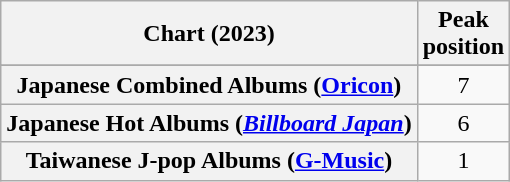<table class="wikitable sortable plainrowheaders" style="text-align:center">
<tr>
<th scope="col">Chart (2023)</th>
<th scope="col">Peak<br>position</th>
</tr>
<tr>
</tr>
<tr>
<th scope="row">Japanese Combined Albums (<a href='#'>Oricon</a>)</th>
<td>7</td>
</tr>
<tr>
<th scope="row">Japanese Hot Albums (<em><a href='#'>Billboard Japan</a></em>)</th>
<td>6</td>
</tr>
<tr>
<th scope="row">Taiwanese J-pop Albums (<a href='#'>G-Music</a>)</th>
<td>1</td>
</tr>
</table>
